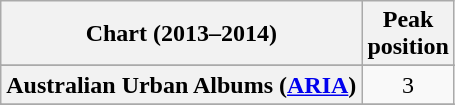<table class="wikitable sortable plainrowheaders" style="text-align:center">
<tr>
<th scope="col">Chart (2013–2014)</th>
<th scope="col">Peak<br>position</th>
</tr>
<tr>
</tr>
<tr>
<th scope="row">Australian Urban Albums (<a href='#'>ARIA</a>)</th>
<td>3</td>
</tr>
<tr>
</tr>
<tr>
</tr>
<tr>
</tr>
<tr>
</tr>
</table>
